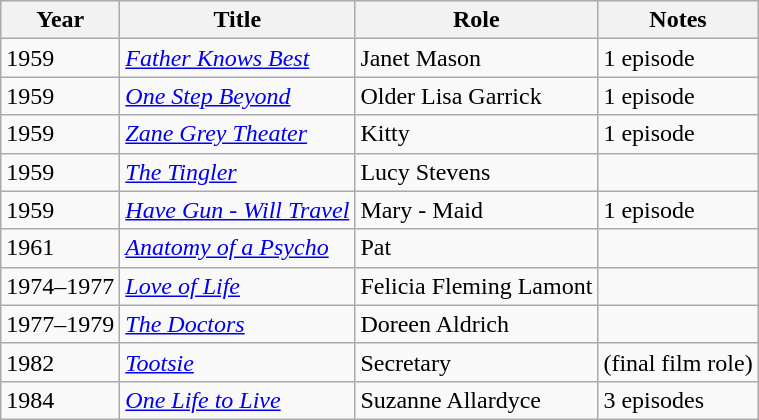<table class="wikitable">
<tr>
<th>Year</th>
<th>Title</th>
<th>Role</th>
<th>Notes</th>
</tr>
<tr>
<td>1959</td>
<td><em><a href='#'>Father Knows Best</a></em></td>
<td>Janet Mason</td>
<td>1 episode</td>
</tr>
<tr>
<td>1959</td>
<td><em><a href='#'>One Step Beyond</a></em></td>
<td>Older Lisa Garrick</td>
<td>1 episode</td>
</tr>
<tr>
<td>1959</td>
<td><em><a href='#'>Zane Grey Theater</a></em></td>
<td>Kitty</td>
<td>1 episode</td>
</tr>
<tr>
<td>1959</td>
<td><em><a href='#'>The Tingler</a></em></td>
<td>Lucy Stevens</td>
<td></td>
</tr>
<tr>
<td>1959</td>
<td><em><a href='#'>Have Gun - Will Travel</a></em></td>
<td>Mary - Maid</td>
<td>1 episode</td>
</tr>
<tr>
<td>1961</td>
<td><em><a href='#'>Anatomy of a Psycho</a></em></td>
<td>Pat</td>
<td></td>
</tr>
<tr>
<td>1974–1977</td>
<td><em><a href='#'>Love of Life</a></em></td>
<td>Felicia Fleming Lamont</td>
<td></td>
</tr>
<tr>
<td>1977–1979</td>
<td><em><a href='#'>The Doctors</a></em></td>
<td>Doreen Aldrich</td>
<td></td>
</tr>
<tr>
<td>1982</td>
<td><em><a href='#'>Tootsie</a></em></td>
<td>Secretary</td>
<td>(final film role)</td>
</tr>
<tr>
<td>1984</td>
<td><em><a href='#'>One Life to Live</a></em></td>
<td>Suzanne Allardyce</td>
<td>3 episodes</td>
</tr>
</table>
